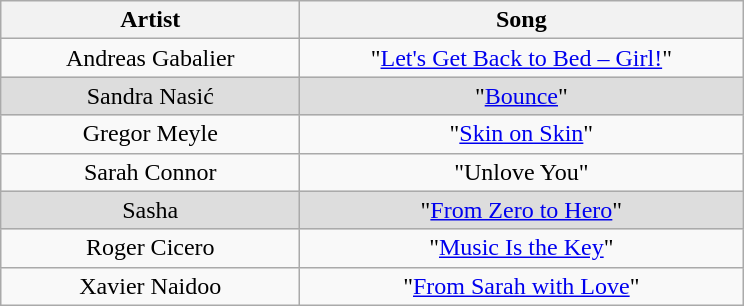<table class="wikitable plainrowheaders" style="text-align:center;" border="1">
<tr>
<th scope="col" rowspan="1" style="width:12em;">Artist</th>
<th scope="col" rowspan="1" style="width:18em;">Song</th>
</tr>
<tr>
<td scope="row">Andreas Gabalier</td>
<td>"<a href='#'>Let's Get Back to Bed – Girl!</a>"</td>
</tr>
<tr style="background:#ddd;">
<td scope="row">Sandra Nasić</td>
<td>"<a href='#'>Bounce</a>"</td>
</tr>
<tr>
<td scope="row">Gregor Meyle</td>
<td>"<a href='#'>Skin on Skin</a>"</td>
</tr>
<tr>
<td scope="row">Sarah Connor</td>
<td>"Unlove You"</td>
</tr>
<tr style="background:#ddd;">
<td scope="row">Sasha</td>
<td>"<a href='#'>From Zero to Hero</a>"</td>
</tr>
<tr>
<td scope="row">Roger Cicero</td>
<td>"<a href='#'>Music Is the Key</a>"</td>
</tr>
<tr>
<td scope="row">Xavier Naidoo</td>
<td>"<a href='#'>From Sarah with Love</a>"</td>
</tr>
</table>
